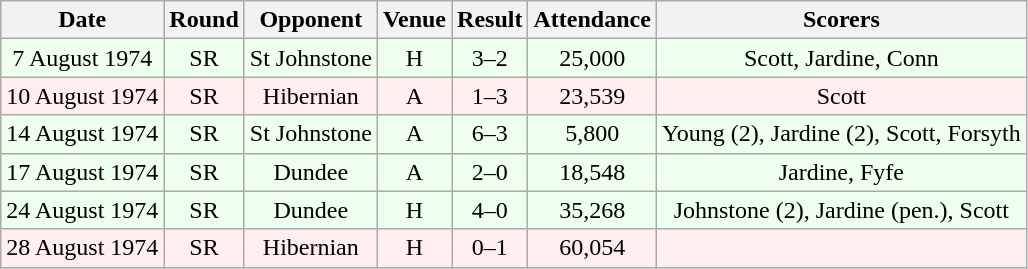<table class="wikitable sortable" style="text-align:center;">
<tr>
<th>Date</th>
<th>Round</th>
<th>Opponent</th>
<th>Venue</th>
<th>Result</th>
<th>Attendance</th>
<th>Scorers</th>
</tr>
<tr style="background:#efe;">
<td>7 August 1974</td>
<td>SR</td>
<td>St Johnstone</td>
<td>H</td>
<td>3–2</td>
<td>25,000</td>
<td>Scott, Jardine, Conn</td>
</tr>
<tr style="background:#fee;">
<td>10 August 1974</td>
<td>SR</td>
<td>Hibernian</td>
<td>A</td>
<td>1–3</td>
<td>23,539</td>
<td>Scott</td>
</tr>
<tr style="background:#efe;">
<td>14 August 1974</td>
<td>SR</td>
<td>St Johnstone</td>
<td>A</td>
<td>6–3</td>
<td>5,800</td>
<td>Young (2), Jardine (2), Scott, Forsyth</td>
</tr>
<tr style="background:#efe;">
<td>17 August 1974</td>
<td>SR</td>
<td>Dundee</td>
<td>A</td>
<td>2–0</td>
<td>18,548</td>
<td>Jardine, Fyfe</td>
</tr>
<tr style="background:#efe;">
<td>24 August 1974</td>
<td>SR</td>
<td>Dundee</td>
<td>H</td>
<td>4–0</td>
<td>35,268</td>
<td>Johnstone (2), Jardine (pen.), Scott</td>
</tr>
<tr style="background:#fee;">
<td>28 August 1974</td>
<td>SR</td>
<td>Hibernian</td>
<td>H</td>
<td>0–1</td>
<td>60,054</td>
<td></td>
</tr>
</table>
